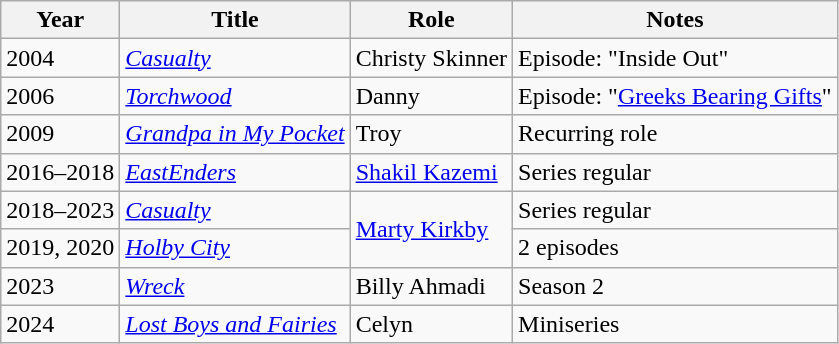<table class="wikitable">
<tr>
<th>Year</th>
<th>Title</th>
<th>Role</th>
<th>Notes</th>
</tr>
<tr>
<td>2004</td>
<td><em><a href='#'>Casualty</a></em></td>
<td>Christy Skinner</td>
<td>Episode: "Inside Out"</td>
</tr>
<tr>
<td>2006</td>
<td><em><a href='#'>Torchwood</a></em></td>
<td>Danny</td>
<td>Episode: "<a href='#'>Greeks Bearing Gifts</a>"</td>
</tr>
<tr>
<td>2009</td>
<td><em><a href='#'>Grandpa in My Pocket</a></em></td>
<td>Troy</td>
<td>Recurring role</td>
</tr>
<tr>
<td>2016–2018</td>
<td><em><a href='#'>EastEnders</a></em></td>
<td><a href='#'>Shakil Kazemi</a></td>
<td>Series regular</td>
</tr>
<tr>
<td>2018–2023</td>
<td><em><a href='#'>Casualty</a></em></td>
<td rowspan="2"><a href='#'>Marty Kirkby</a></td>
<td>Series regular</td>
</tr>
<tr>
<td>2019, 2020</td>
<td><em><a href='#'>Holby City</a></em></td>
<td>2 episodes</td>
</tr>
<tr>
<td>2023</td>
<td><em><a href='#'>Wreck</a></em></td>
<td>Billy Ahmadi</td>
<td>Season 2</td>
</tr>
<tr>
<td>2024</td>
<td><em><a href='#'>Lost Boys and Fairies</a></em></td>
<td>Celyn</td>
<td>Miniseries</td>
</tr>
</table>
